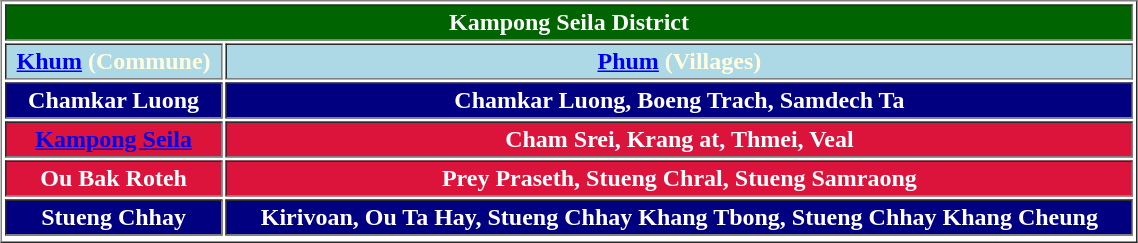<table border="1" cellpadding="2" align="center" width="60%" style="font-weight: bold;">
<tr>
<td colspan="3" align="center" style="background:darkgreen; color:white"><strong>Kampong Seila District</strong></td>
</tr>
<tr>
<th style="background:lightblue; color:lightyellow"><a href='#'>Khum</a> (Commune)</th>
<th style="background:lightblue; color:lightyellow"><a href='#'>Phum</a> (Villages)</th>
</tr>
<tr>
<td style="background:navy; color:white" align="center"><strong>Chamkar Luong</strong></td>
<td style="background:navy; color:white" align="center">Chamkar Luong, Boeng Trach, Samdech Ta</td>
</tr>
<tr>
<td style="background:crimson; color:white" align="center"><strong><a href='#'>Kampong Seila</a></strong></td>
<td style="background:crimson; color:white" align="center">Cham Srei, Krang at, Thmei, Veal</td>
</tr>
<tr>
<td style="background:crimson; color:white" align="center"><strong>Ou Bak Roteh</strong></td>
<td style="background:crimson; color:white" align="center">Prey Praseth, Stueng Chral, Stueng Samraong</td>
</tr>
<tr>
<td style="background:navy; color:white" align="center"><strong>Stueng Chhay</strong></td>
<td style="background:navy; color:white" align="center">Kirivoan, Ou Ta Hay, Stueng Chhay Khang Tbong, Stueng Chhay Khang Cheung</td>
</tr>
<tr>
</tr>
</table>
